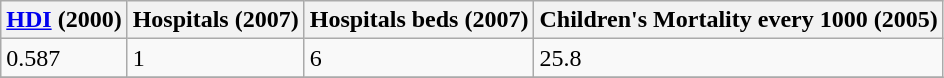<table class="wikitable" border="1">
<tr>
<th><a href='#'>HDI</a> (2000)</th>
<th>Hospitals (2007)</th>
<th>Hospitals beds (2007)</th>
<th>Children's Mortality every 1000 (2005)</th>
</tr>
<tr>
<td>0.587</td>
<td>1</td>
<td>6</td>
<td>25.8</td>
</tr>
<tr>
</tr>
</table>
